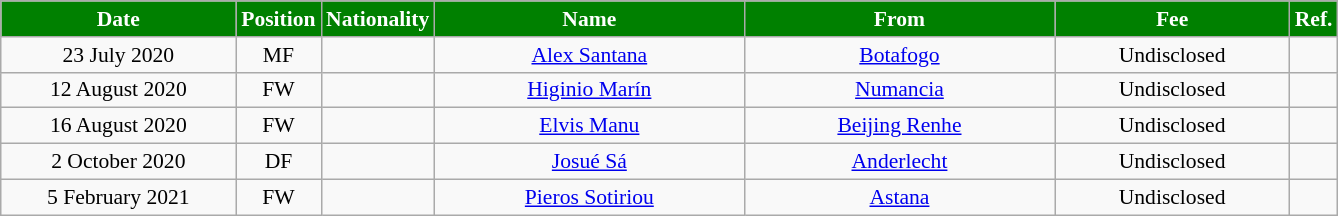<table class="wikitable"  style="text-align:center; font-size:90%; ">
<tr>
<th style="background:green; color:white; width:150px;">Date</th>
<th style="background:green; color:white; width:50px;">Position</th>
<th style="background:green; color:white; width:50px;">Nationality</th>
<th style="background:green; color:white; width:200px;">Name</th>
<th style="background:green; color:white; width:200px;">From</th>
<th style="background:green; color:white; width:150px;">Fee</th>
<th style="background:green; color:white; width:25px;">Ref.</th>
</tr>
<tr>
<td>23 July 2020</td>
<td>MF</td>
<td></td>
<td><a href='#'>Alex Santana</a></td>
<td><a href='#'>Botafogo</a></td>
<td>Undisclosed</td>
<td></td>
</tr>
<tr>
<td>12 August 2020</td>
<td>FW</td>
<td></td>
<td><a href='#'>Higinio Marín</a></td>
<td><a href='#'>Numancia</a></td>
<td>Undisclosed</td>
<td></td>
</tr>
<tr>
<td>16 August 2020</td>
<td>FW</td>
<td></td>
<td><a href='#'>Elvis Manu</a></td>
<td><a href='#'>Beijing Renhe</a></td>
<td>Undisclosed</td>
<td></td>
</tr>
<tr>
<td>2 October 2020</td>
<td>DF</td>
<td></td>
<td><a href='#'>Josué Sá</a></td>
<td><a href='#'>Anderlecht</a></td>
<td>Undisclosed</td>
<td></td>
</tr>
<tr>
<td>5 February 2021</td>
<td>FW</td>
<td></td>
<td><a href='#'>Pieros Sotiriou</a></td>
<td><a href='#'>Astana</a></td>
<td>Undisclosed</td>
<td></td>
</tr>
</table>
